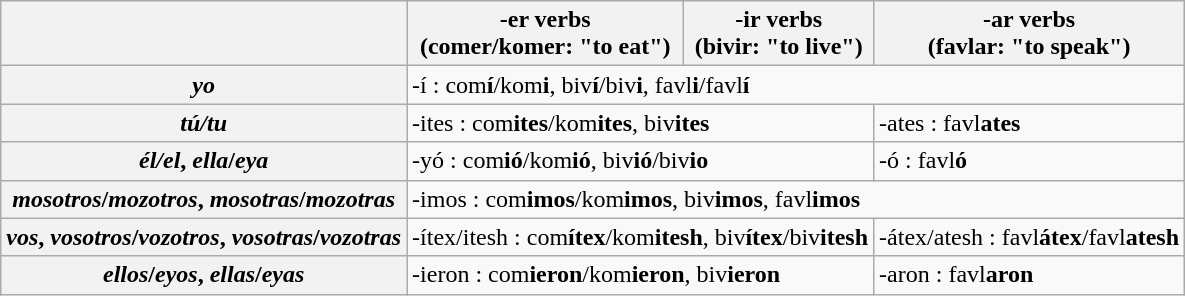<table class="wikitable">
<tr>
<th> </th>
<th>-er verbs<br>(comer/komer: "to eat")</th>
<th>-ir verbs<br>(bivir: "to live")</th>
<th>-ar verbs<br>(favlar: "to speak")</th>
</tr>
<tr>
<th align="center"><em>yo</em></th>
<td colspan=3>-í : com<strong>í</strong>/kom<strong>i</strong>, biv<strong>í</strong>/biv<strong>i</strong>, favl<strong>i</strong>/favl<strong>í</strong></td>
</tr>
<tr>
<th><em>tú/tu</em></th>
<td colspan=2>-ites : com<strong>ites</strong>/kom<strong>ites</strong>, biv<strong>ites</strong></td>
<td>-ates : favl<strong>ates</strong></td>
</tr>
<tr>
<th><em>él/el</em>, <em>ella</em>/<em>eya</em></th>
<td colspan=2>-yó : com<strong>ió</strong>/kom<strong>ió</strong>, biv<strong>ió</strong>/biv<strong>io</strong></td>
<td>-ó : favl<strong>ó</strong></td>
</tr>
<tr>
<th><em>mosotros</em>/<em>mozotros</em>, <em>mosotras</em>/<em>mozotras</em></th>
<td colspan=3>-imos : com<strong>imos</strong>/kom<strong>imos</strong>, biv<strong>imos</strong>, favl<strong>imos</strong></td>
</tr>
<tr>
<th><em>vos</em>, <em>vosotros</em>/<em>vozotros</em>, <em>vosotras</em>/<em>vozotras</em></th>
<td colspan=2>-ítex/itesh : com<strong>ítex</strong>/kom<strong>itesh</strong>, biv<strong>ítex</strong>/biv<strong>itesh</strong></td>
<td>-átex/atesh : favl<strong>átex</strong>/favl<strong>atesh</strong></td>
</tr>
<tr>
<th><em>ellos</em>/<em>eyos</em>, <em>ellas</em>/<em>eyas</em></th>
<td colspan=2>-ieron : com<strong>ieron</strong>/kom<strong>ieron</strong>, biv<strong>ieron</strong></td>
<td>-aron : favl<strong>aron</strong></td>
</tr>
</table>
